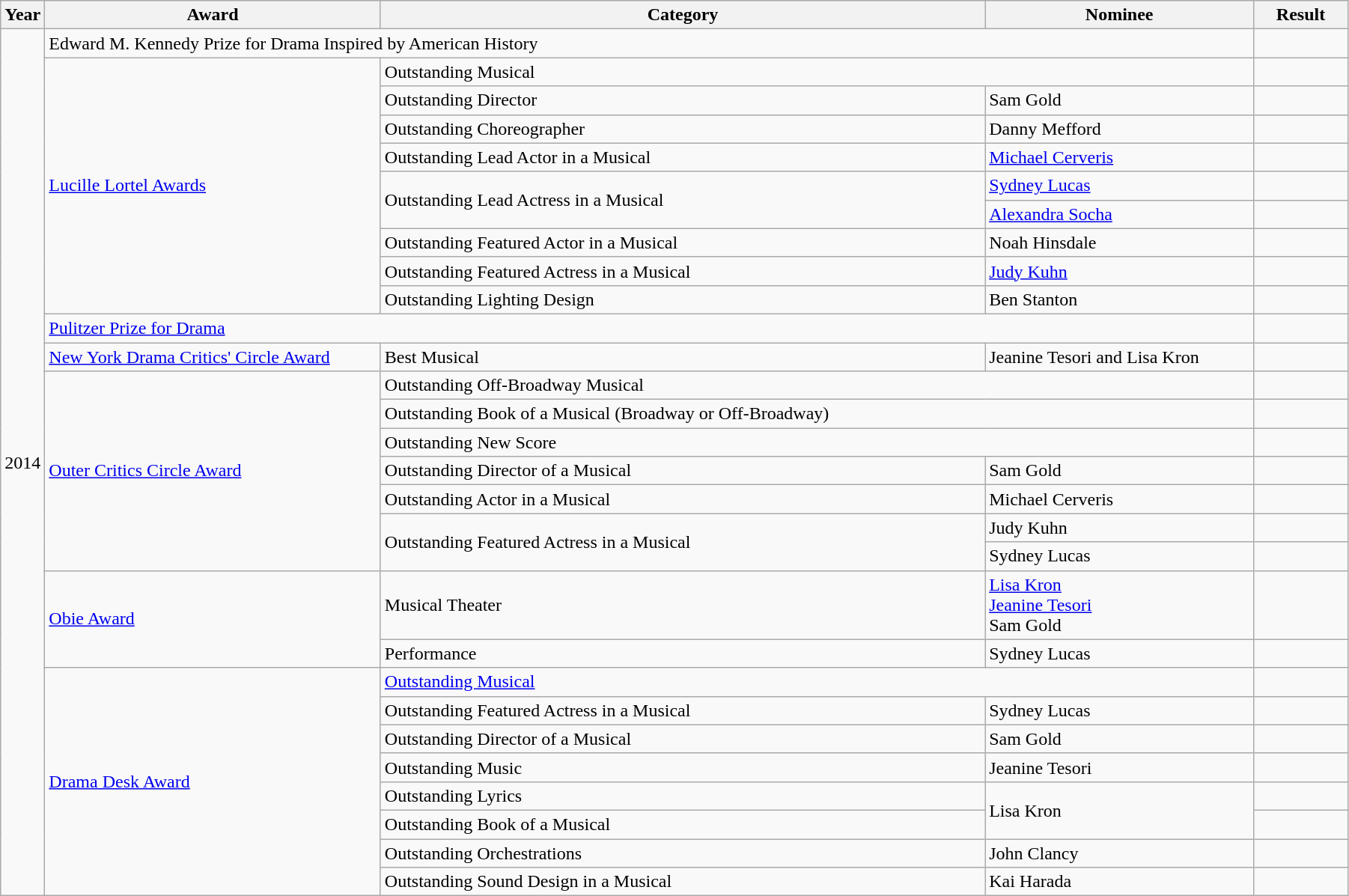<table class="wikitable" width="95%">
<tr>
<th width="3%">Year</th>
<th width="25%">Award</th>
<th width="45%">Category</th>
<th width="20%">Nominee</th>
<th width="8%">Result</th>
</tr>
<tr>
<td rowspan="33">2014</td>
<td colspan="3">Edward M. Kennedy Prize for Drama Inspired by American History</td>
<td></td>
</tr>
<tr>
<td rowspan="9"><a href='#'>Lucille Lortel Awards</a></td>
<td colspan="2">Outstanding Musical</td>
<td></td>
</tr>
<tr>
<td>Outstanding Director</td>
<td>Sam Gold</td>
<td></td>
</tr>
<tr>
<td>Outstanding Choreographer</td>
<td>Danny Mefford</td>
<td></td>
</tr>
<tr>
<td>Outstanding Lead Actor in a Musical</td>
<td><a href='#'>Michael Cerveris</a></td>
<td></td>
</tr>
<tr>
<td rowspan="2">Outstanding Lead Actress in a Musical</td>
<td><a href='#'>Sydney Lucas</a></td>
<td></td>
</tr>
<tr>
<td><a href='#'>Alexandra Socha</a></td>
<td></td>
</tr>
<tr>
<td>Outstanding Featured Actor in a Musical</td>
<td>Noah Hinsdale</td>
<td></td>
</tr>
<tr>
<td>Outstanding Featured Actress in a Musical</td>
<td><a href='#'>Judy Kuhn</a></td>
<td></td>
</tr>
<tr>
<td>Outstanding Lighting Design</td>
<td>Ben Stanton</td>
<td></td>
</tr>
<tr>
<td colspan="3"><a href='#'>Pulitzer Prize for Drama</a></td>
<td></td>
</tr>
<tr>
<td><a href='#'>New York Drama Critics' Circle Award</a></td>
<td>Best Musical</td>
<td>Jeanine Tesori and Lisa Kron</td>
<td></td>
</tr>
<tr>
<td rowspan="7"><a href='#'>Outer Critics Circle Award</a></td>
<td colspan="2">Outstanding Off-Broadway Musical</td>
<td></td>
</tr>
<tr>
<td colspan="2">Outstanding Book of a Musical (Broadway or Off-Broadway)</td>
<td></td>
</tr>
<tr>
<td colspan="2">Outstanding New Score</td>
<td></td>
</tr>
<tr>
<td>Outstanding Director of a Musical</td>
<td>Sam Gold</td>
<td></td>
</tr>
<tr>
<td>Outstanding Actor in a Musical</td>
<td>Michael Cerveris</td>
<td></td>
</tr>
<tr>
<td rowspan="2">Outstanding Featured Actress in a Musical</td>
<td>Judy Kuhn</td>
<td></td>
</tr>
<tr>
<td>Sydney Lucas</td>
<td></td>
</tr>
<tr>
<td rowspan="2"><a href='#'>Obie Award</a></td>
<td>Musical Theater</td>
<td><a href='#'>Lisa Kron</a><br><a href='#'>Jeanine Tesori</a><br>Sam Gold</td>
<td></td>
</tr>
<tr>
<td>Performance</td>
<td>Sydney Lucas</td>
<td></td>
</tr>
<tr>
<td rowspan="8"><a href='#'>Drama Desk Award</a></td>
<td colspan="2"><a href='#'>Outstanding Musical</a></td>
<td></td>
</tr>
<tr>
<td>Outstanding Featured Actress in a Musical</td>
<td>Sydney Lucas</td>
<td></td>
</tr>
<tr>
<td>Outstanding Director of a Musical</td>
<td>Sam Gold</td>
<td></td>
</tr>
<tr>
<td>Outstanding Music</td>
<td>Jeanine Tesori</td>
<td></td>
</tr>
<tr>
<td>Outstanding Lyrics</td>
<td rowspan="2">Lisa Kron</td>
<td></td>
</tr>
<tr>
<td>Outstanding Book of a Musical</td>
<td></td>
</tr>
<tr>
<td>Outstanding Orchestrations</td>
<td>John Clancy</td>
<td></td>
</tr>
<tr>
<td>Outstanding Sound Design in a Musical</td>
<td>Kai Harada</td>
<td></td>
</tr>
</table>
